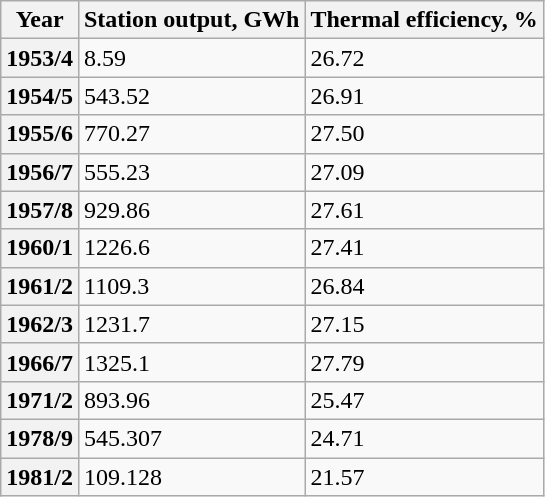<table class="wikitable">
<tr>
<th>Year</th>
<th>Station output, GWh</th>
<th>Thermal efficiency, %</th>
</tr>
<tr>
<th>1953/4</th>
<td>8.59</td>
<td>26.72</td>
</tr>
<tr>
<th>1954/5</th>
<td>543.52</td>
<td>26.91</td>
</tr>
<tr>
<th>1955/6</th>
<td>770.27</td>
<td>27.50</td>
</tr>
<tr>
<th>1956/7</th>
<td>555.23</td>
<td>27.09</td>
</tr>
<tr>
<th>1957/8</th>
<td>929.86</td>
<td>27.61</td>
</tr>
<tr>
<th>1960/1</th>
<td>1226.6</td>
<td>27.41</td>
</tr>
<tr>
<th>1961/2</th>
<td>1109.3</td>
<td>26.84</td>
</tr>
<tr>
<th>1962/3</th>
<td>1231.7</td>
<td>27.15</td>
</tr>
<tr>
<th>1966/7</th>
<td>1325.1</td>
<td>27.79</td>
</tr>
<tr>
<th>1971/2</th>
<td>893.96</td>
<td>25.47</td>
</tr>
<tr>
<th>1978/9</th>
<td>545.307</td>
<td>24.71</td>
</tr>
<tr>
<th>1981/2</th>
<td>109.128</td>
<td>21.57</td>
</tr>
</table>
